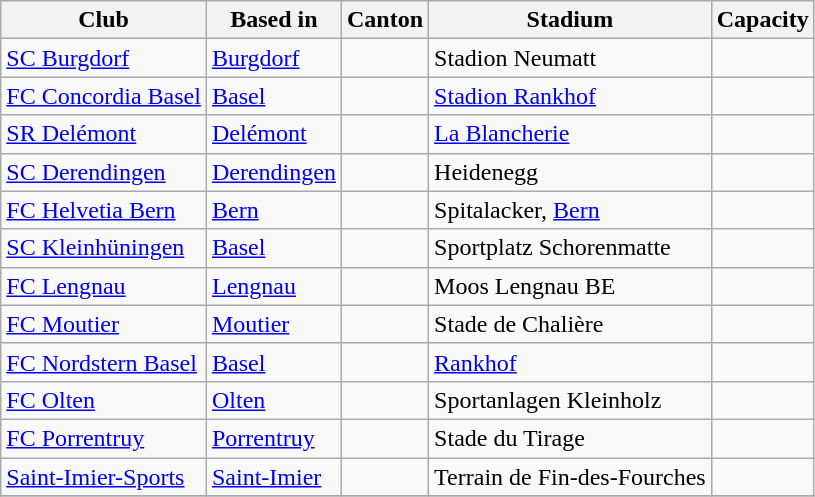<table class="wikitable">
<tr>
<th>Club</th>
<th>Based in</th>
<th>Canton</th>
<th>Stadium</th>
<th>Capacity</th>
</tr>
<tr>
<td><a href='#'>SC Burgdorf</a></td>
<td><a href='#'>Burgdorf</a></td>
<td></td>
<td>Stadion Neumatt</td>
<td></td>
</tr>
<tr>
<td><a href='#'>FC Concordia Basel</a></td>
<td><a href='#'>Basel</a></td>
<td></td>
<td><a href='#'>Stadion Rankhof</a></td>
<td></td>
</tr>
<tr>
<td><a href='#'>SR Delémont</a></td>
<td><a href='#'>Delémont</a></td>
<td></td>
<td><a href='#'>La Blancherie</a></td>
<td></td>
</tr>
<tr>
<td><a href='#'>SC Derendingen</a></td>
<td><a href='#'>Derendingen</a></td>
<td></td>
<td>Heidenegg</td>
<td></td>
</tr>
<tr>
<td><a href='#'>FC Helvetia Bern</a></td>
<td><a href='#'>Bern</a></td>
<td></td>
<td>Spitalacker, <a href='#'>Bern</a></td>
<td></td>
</tr>
<tr>
<td><a href='#'>SC Kleinhüningen</a></td>
<td><a href='#'>Basel</a></td>
<td></td>
<td>Sportplatz Schorenmatte</td>
<td></td>
</tr>
<tr>
<td><a href='#'>FC Lengnau</a></td>
<td><a href='#'>Lengnau</a></td>
<td></td>
<td>Moos Lengnau BE</td>
<td></td>
</tr>
<tr>
<td><a href='#'>FC Moutier</a></td>
<td><a href='#'>Moutier</a></td>
<td></td>
<td>Stade de Chalière</td>
<td></td>
</tr>
<tr>
<td><a href='#'>FC Nordstern Basel</a></td>
<td><a href='#'>Basel</a></td>
<td></td>
<td><a href='#'>Rankhof</a></td>
<td></td>
</tr>
<tr>
<td><a href='#'>FC Olten</a></td>
<td><a href='#'>Olten</a></td>
<td></td>
<td>Sportanlagen Kleinholz</td>
<td></td>
</tr>
<tr>
<td><a href='#'>FC Porrentruy</a></td>
<td><a href='#'>Porrentruy</a></td>
<td></td>
<td>Stade du Tirage</td>
<td></td>
</tr>
<tr>
<td><a href='#'>Saint-Imier-Sports</a></td>
<td><a href='#'>Saint-Imier</a></td>
<td></td>
<td>Terrain de Fin-des-Fourches</td>
<td></td>
</tr>
<tr>
</tr>
</table>
